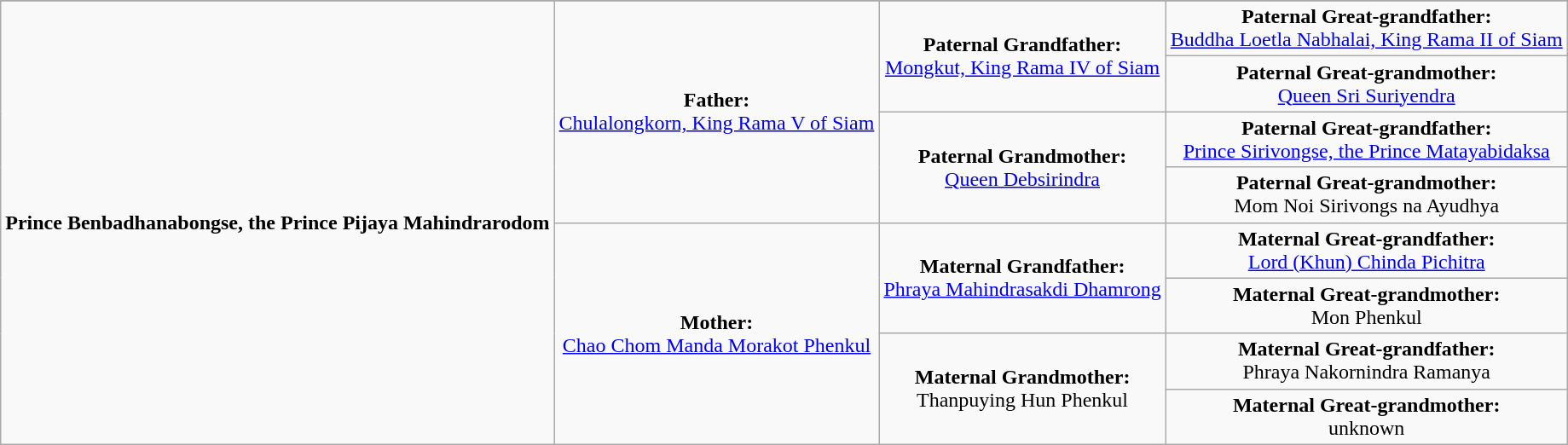<table class="wikitable">
<tr>
</tr>
<tr>
<td rowspan="8" align="center"><strong>Prince Benbadhanabongse, the Prince Pijaya Mahindrarodom</strong></td>
<td rowspan="4" align="center"><strong>Father:</strong><br><a href='#'>Chulalongkorn, King Rama V of Siam</a></td>
<td rowspan="2" align="center"><strong>Paternal Grandfather:</strong><br><a href='#'>Mongkut, King Rama IV of Siam</a></td>
<td align = "center"><strong>Paternal Great-grandfather:</strong><br><a href='#'>Buddha Loetla Nabhalai, King Rama II of Siam</a></td>
</tr>
<tr>
<td align = "center"><strong>Paternal Great-grandmother:</strong><br><a href='#'>Queen Sri Suriyendra</a></td>
</tr>
<tr>
<td rowspan="2" align="center"><strong>Paternal Grandmother:</strong><br><a href='#'>Queen Debsirindra</a></td>
<td align = "center"><strong>Paternal Great-grandfather:</strong><br><a href='#'>Prince Sirivongse, the Prince Matayabidaksa</a></td>
</tr>
<tr>
<td align = "center"><strong>Paternal Great-grandmother:</strong><br>Mom Noi Sirivongs na Ayudhya</td>
</tr>
<tr>
<td rowspan="4" align="center"><strong>Mother:</strong><br><a href='#'>Chao Chom Manda Morakot Phenkul</a></td>
<td rowspan="2" align="center"><strong>Maternal Grandfather:</strong><br><a href='#'>Phraya Mahindrasakdi Dhamrong</a></td>
<td align = "center"><strong>Maternal Great-grandfather:</strong><br><a href='#'>Lord (Khun) Chinda Pichitra</a></td>
</tr>
<tr>
<td align = "center"><strong>Maternal Great-grandmother:</strong><br>Mon Phenkul</td>
</tr>
<tr>
<td rowspan="2" align="center"><strong>Maternal Grandmother:</strong><br>Thanpuying Hun Phenkul</td>
<td align = "center"><strong>Maternal Great-grandfather:</strong><br>Phraya Nakornindra Ramanya</td>
</tr>
<tr>
<td align = "center"><strong>Maternal Great-grandmother:</strong><br>unknown</td>
</tr>
</table>
